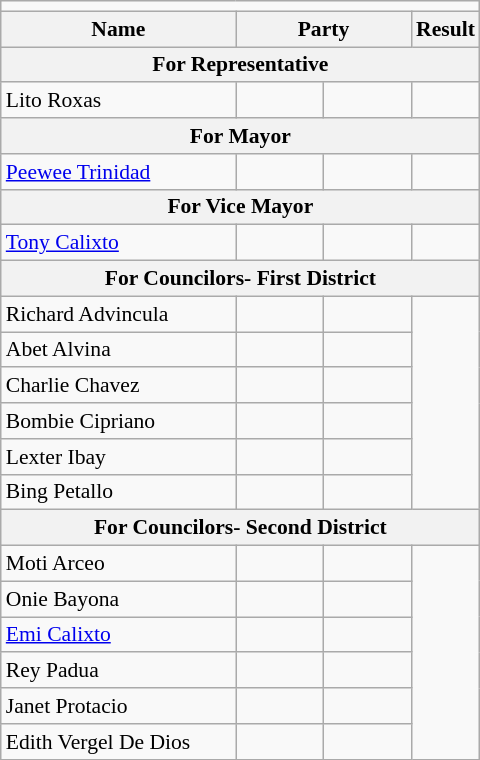<table class=wikitable style="font-size:90%">
<tr>
<td colspan=4 bgcolor=></td>
</tr>
<tr>
<th width=150px>Name</th>
<th colspan=2 width=110px>Party</th>
<th>Result</th>
</tr>
<tr>
<th colspan=4>For Representative</th>
</tr>
<tr>
<td>Lito Roxas</td>
<td></td>
<td></td>
</tr>
<tr>
<th colspan=4>For Mayor</th>
</tr>
<tr>
<td><a href='#'>Peewee Trinidad</a></td>
<td></td>
<td></td>
</tr>
<tr>
<th colspan=4>For Vice Mayor</th>
</tr>
<tr>
<td><a href='#'>Tony Calixto</a></td>
<td></td>
<td></td>
</tr>
<tr>
<th colspan=4>For Councilors- First District</th>
</tr>
<tr>
<td>Richard Advincula</td>
<td></td>
<td></td>
</tr>
<tr>
<td>Abet Alvina</td>
<td></td>
<td></td>
</tr>
<tr>
<td>Charlie Chavez</td>
<td></td>
<td></td>
</tr>
<tr>
<td>Bombie Cipriano</td>
<td></td>
<td></td>
</tr>
<tr>
<td>Lexter Ibay</td>
<td></td>
<td></td>
</tr>
<tr>
<td>Bing Petallo</td>
<td></td>
<td></td>
</tr>
<tr>
<th colspan=4>For Councilors- Second District</th>
</tr>
<tr>
<td>Moti Arceo</td>
<td></td>
<td></td>
</tr>
<tr>
<td>Onie Bayona</td>
<td></td>
<td></td>
</tr>
<tr>
<td><a href='#'>Emi Calixto</a></td>
<td></td>
<td></td>
</tr>
<tr>
<td>Rey Padua</td>
<td></td>
<td></td>
</tr>
<tr>
<td>Janet Protacio</td>
<td></td>
<td></td>
</tr>
<tr>
<td>Edith Vergel De Dios</td>
<td></td>
<td></td>
</tr>
</table>
